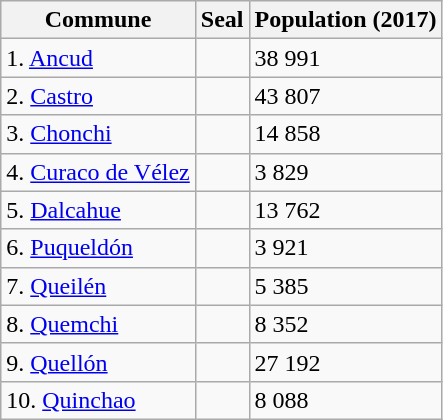<table class="wikitable">
<tr>
<th>Commune</th>
<th>Seal</th>
<th>Population (2017)</th>
</tr>
<tr>
<td>1. <a href='#'>Ancud</a></td>
<td></td>
<td>38 991</td>
</tr>
<tr>
<td>2. <a href='#'>Castro</a></td>
<td></td>
<td>43 807</td>
</tr>
<tr>
<td>3. <a href='#'>Chonchi</a></td>
<td></td>
<td>14 858</td>
</tr>
<tr>
<td>4. <a href='#'>Curaco de Vélez</a></td>
<td></td>
<td>3 829</td>
</tr>
<tr>
<td>5. <a href='#'>Dalcahue</a></td>
<td></td>
<td>13 762</td>
</tr>
<tr>
<td>6. <a href='#'>Puqueldón</a></td>
<td></td>
<td>3 921</td>
</tr>
<tr>
<td>7. <a href='#'>Queilén</a></td>
<td></td>
<td>5 385</td>
</tr>
<tr>
<td>8. <a href='#'>Quemchi</a></td>
<td></td>
<td>8 352</td>
</tr>
<tr>
<td>9. <a href='#'>Quellón</a></td>
<td></td>
<td>27 192</td>
</tr>
<tr>
<td>10. <a href='#'>Quinchao</a></td>
<td></td>
<td>8 088</td>
</tr>
</table>
